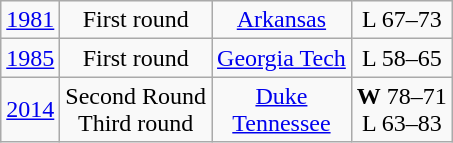<table class="wikitable">
<tr align="center">
<td><a href='#'>1981</a></td>
<td>First round</td>
<td><a href='#'>Arkansas</a></td>
<td>L 67–73</td>
</tr>
<tr align="center">
<td><a href='#'>1985</a></td>
<td>First round</td>
<td><a href='#'>Georgia Tech</a></td>
<td>L 58–65</td>
</tr>
<tr align="center">
<td><a href='#'>2014</a></td>
<td>Second Round<br>Third round</td>
<td><a href='#'>Duke</a><br><a href='#'>Tennessee</a></td>
<td><strong>W</strong> 78–71<br> L 63–83</td>
</tr>
</table>
